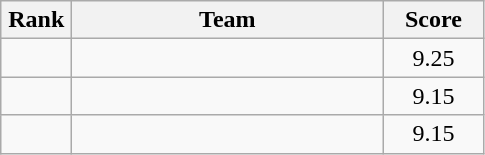<table class=wikitable style="text-align:center">
<tr>
<th width=40>Rank</th>
<th width=200>Team</th>
<th width=60>Score</th>
</tr>
<tr>
<td></td>
<td align=left></td>
<td>9.25</td>
</tr>
<tr>
<td></td>
<td align=left></td>
<td>9.15</td>
</tr>
<tr>
<td></td>
<td align=left></td>
<td>9.15</td>
</tr>
</table>
